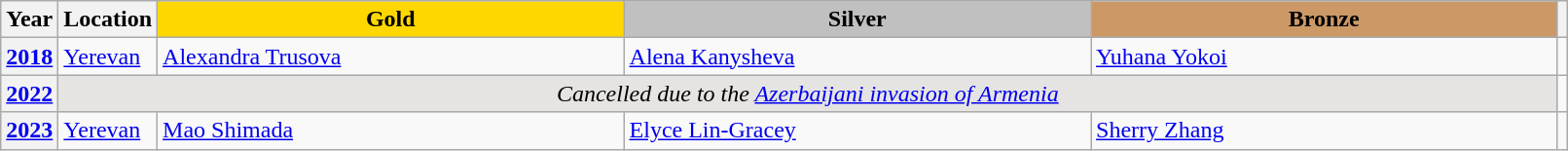<table class="wikitable unsortable" style="text-align:left; width:85%">
<tr>
<th scope="col" style="text-align:center">Year</th>
<th scope="col" style="text-align:center">Location</th>
<td scope="col" style="text-align:center; width:30%; background:gold"><strong>Gold</strong></td>
<td scope="col" style="text-align:center; width:30%; background:silver"><strong>Silver</strong></td>
<td scope="col" style="text-align:center; width:30%; background:#c96"><strong>Bronze</strong></td>
<th scope="col" style="text-align:center"></th>
</tr>
<tr>
<th scope="row" style="text-align:left"><a href='#'>2018</a></th>
<td><a href='#'>Yerevan</a></td>
<td> <a href='#'>Alexandra Trusova</a></td>
<td> <a href='#'>Alena Kanysheva</a></td>
<td> <a href='#'>Yuhana Yokoi</a></td>
<td></td>
</tr>
<tr>
<th scope="row" style="text-align:left"><a href='#'>2022</a></th>
<td colspan="4" align="center" bgcolor="e5e4e2"><em>Cancelled due to the <a href='#'>Azerbaijani invasion of Armenia</a></em></td>
<td></td>
</tr>
<tr>
<th scope="row" style="text-align:left"><a href='#'>2023</a></th>
<td><a href='#'>Yerevan</a></td>
<td> <a href='#'>Mao Shimada</a></td>
<td> <a href='#'>Elyce Lin-Gracey</a></td>
<td> <a href='#'>Sherry Zhang</a></td>
<td></td>
</tr>
</table>
